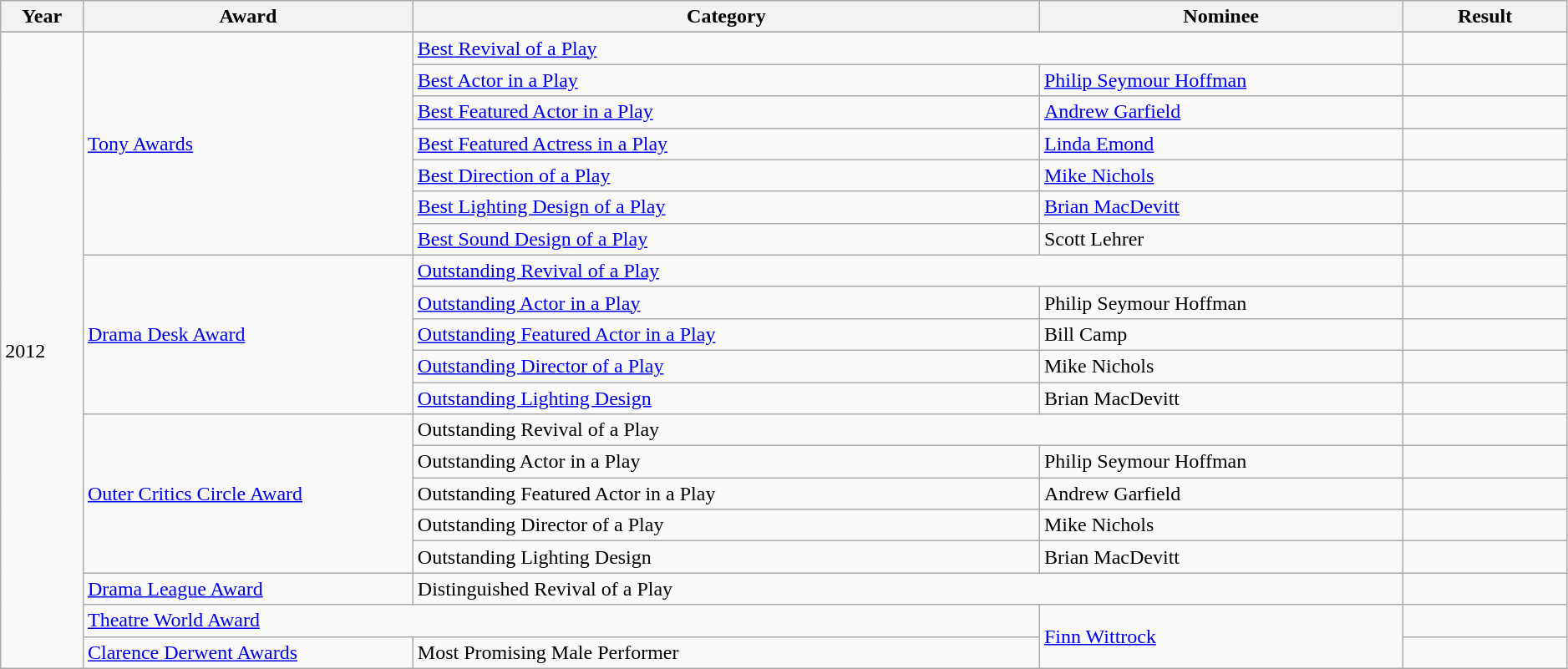<table class="wikitable sortable" style="width: 99%;">
<tr>
<th scope="col" style="width:5%;">Year</th>
<th scope="col" style="width:20%;">Award</th>
<th scope="col" style="width:38%;">Category</th>
<th scope="col" style="width:22%;">Nominee</th>
<th scope="col" style="width:10%;">Result</th>
</tr>
<tr>
</tr>
<tr>
<td rowspan="20">2012</td>
<td rowspan="7"><a href='#'>Tony Awards</a></td>
<td colspan="2"><a href='#'>Best Revival of a Play</a></td>
<td></td>
</tr>
<tr>
<td><a href='#'>Best Actor in a Play</a></td>
<td><a href='#'>Philip Seymour Hoffman</a></td>
<td></td>
</tr>
<tr>
<td><a href='#'>Best Featured Actor in a Play</a></td>
<td><a href='#'>Andrew Garfield</a></td>
<td></td>
</tr>
<tr>
<td><a href='#'>Best Featured Actress in a Play</a></td>
<td><a href='#'>Linda Emond</a></td>
<td></td>
</tr>
<tr>
<td><a href='#'>Best Direction of a Play</a></td>
<td><a href='#'>Mike Nichols</a></td>
<td></td>
</tr>
<tr>
<td><a href='#'>Best Lighting Design of a Play</a></td>
<td><a href='#'>Brian MacDevitt</a></td>
<td></td>
</tr>
<tr>
<td><a href='#'>Best Sound Design of a Play</a></td>
<td>Scott Lehrer</td>
<td></td>
</tr>
<tr>
<td rowspan="5"><a href='#'>Drama Desk Award</a></td>
<td colspan="2"><a href='#'>Outstanding Revival of a Play</a></td>
<td></td>
</tr>
<tr>
<td><a href='#'>Outstanding Actor in a Play</a></td>
<td>Philip Seymour Hoffman</td>
<td></td>
</tr>
<tr>
<td><a href='#'>Outstanding Featured Actor in a Play</a></td>
<td>Bill Camp</td>
<td></td>
</tr>
<tr>
<td><a href='#'>Outstanding Director of a Play</a></td>
<td>Mike Nichols</td>
<td></td>
</tr>
<tr>
<td><a href='#'>Outstanding Lighting Design</a></td>
<td>Brian MacDevitt</td>
<td></td>
</tr>
<tr>
<td rowspan="5"><a href='#'>Outer Critics Circle Award</a></td>
<td colspan="2">Outstanding Revival of a Play</td>
<td></td>
</tr>
<tr>
<td>Outstanding Actor in a Play</td>
<td>Philip Seymour Hoffman</td>
<td></td>
</tr>
<tr>
<td>Outstanding Featured Actor in a Play</td>
<td>Andrew Garfield</td>
<td></td>
</tr>
<tr>
<td>Outstanding Director of a Play</td>
<td>Mike Nichols</td>
<td></td>
</tr>
<tr>
<td>Outstanding Lighting Design</td>
<td>Brian MacDevitt</td>
<td></td>
</tr>
<tr>
<td><a href='#'>Drama League Award</a></td>
<td colspan="2">Distinguished Revival of a Play</td>
<td></td>
</tr>
<tr>
<td colspan="2"><a href='#'>Theatre World Award</a></td>
<td rowspan="2"><a href='#'>Finn Wittrock</a></td>
<td></td>
</tr>
<tr>
<td><a href='#'>Clarence Derwent Awards</a></td>
<td>Most Promising Male Performer</td>
<td></td>
</tr>
</table>
